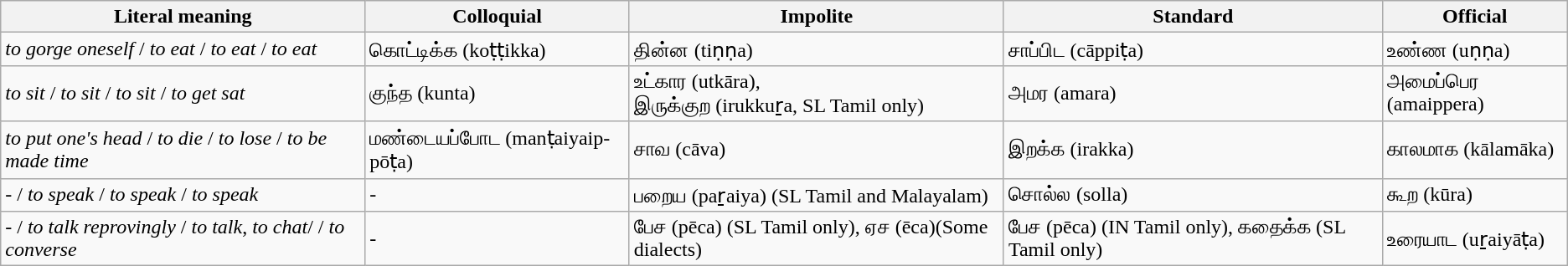<table class="wikitable">
<tr>
<th>Literal meaning</th>
<th>Colloquial</th>
<th>Impolite</th>
<th>Standard</th>
<th>Official</th>
</tr>
<tr>
<td><em>to gorge oneself</em> / <em>to eat</em> / <em>to eat</em> / <em>to eat</em></td>
<td>கொட்டிக்க (koṭṭikka)</td>
<td>தின்ன (tiṇṇa)</td>
<td>சாப்பிட (cāppiṭa)</td>
<td>உண்ண (uṇṇa)</td>
</tr>
<tr>
<td><em>to sit</em> / <em>to sit</em> / <em>to sit</em> / <em>to get sat</em></td>
<td>குந்த (kunta)</td>
<td>உட்கார (utkāra),<br>இருக்குற (irukkuṟa, SL Tamil only)</td>
<td>அமர (amara)</td>
<td>அமைப்பெர (amaippera)</td>
</tr>
<tr>
<td><em>to put one's head</em> / <em>to die</em> / <em>to lose</em> / <em>to be made time</em></td>
<td>மண்டையப்போட (manṭaiyaip-pōṭa)</td>
<td>சாவ (cāva)</td>
<td>இறக்க (irakka)</td>
<td>காலமாக (kālamāka)</td>
</tr>
<tr>
<td>- / <em>to speak</em> / <em>to speak</em> / <em>to speak</em></td>
<td>-</td>
<td>பறைய (paṟaiya) (SL Tamil and Malayalam)</td>
<td>சொல்ல (solla)</td>
<td>கூற (kūra)</td>
</tr>
<tr>
<td>- / <em>to talk reprovingly</em> / <em>to talk</em>, <em>to chat</em>/ / <em>to converse</em></td>
<td>-</td>
<td>பேச (pēca) (SL Tamil only), ஏச (ēca)(Some dialects)</td>
<td>பேச (pēca) (IN Tamil only), கதைக்க (SL Tamil only)</td>
<td>உரையாட (uṟaiyāṭa)</td>
</tr>
</table>
